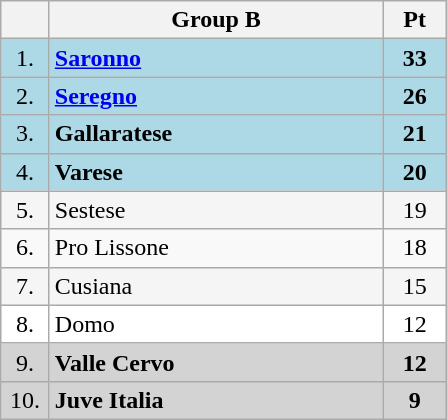<table class="wikitable" style="text-align:center">
<tr>
<th width=25></th>
<th width=215>Group B</th>
<th width=35>Pt</th>
</tr>
<tr style="background:lightblue;">
<td>1.</td>
<td align=left><strong><a href='#'>Saronno</a></strong></td>
<td><strong>33</strong></td>
</tr>
<tr style="background:lightblue;">
<td>2.</td>
<td align=left><strong><a href='#'>Seregno</a></strong></td>
<td><strong>26</strong></td>
</tr>
<tr style="background:lightblue;">
<td>3.</td>
<td align=left><strong>Gallaratese</strong></td>
<td><strong>21</strong></td>
</tr>
<tr style="background:lightblue;">
<td>4.</td>
<td align=left><strong>Varese</strong></td>
<td><strong>20</strong></td>
</tr>
<tr style="background:#f5f5f5;">
<td>5.</td>
<td align=left>Sestese</td>
<td>19</td>
</tr>
<tr>
<td>6.</td>
<td align=left>Pro Lissone</td>
<td>18</td>
</tr>
<tr style="background:#f5f5f5;">
<td>7.</td>
<td align=left>Cusiana</td>
<td>15</td>
</tr>
<tr style="background:#FFFfff;">
<td>8.</td>
<td align=left>Domo</td>
<td>12</td>
</tr>
<tr style="background:lightgray;">
<td>9.</td>
<td align=left><strong>Valle Cervo</strong></td>
<td><strong>12</strong></td>
</tr>
<tr style="background:lightgray;">
<td>10.</td>
<td align=left><strong>Juve Italia</strong></td>
<td><strong>9</strong></td>
</tr>
</table>
